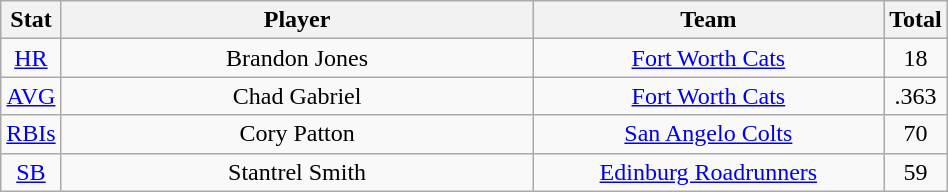<table class="wikitable"  style="width:50%; text-align:center;">
<tr>
<th style="width:5%;">Stat</th>
<th style="width:55%;">Player</th>
<th style="width:55%;">Team</th>
<th style="width:5%;">Total</th>
</tr>
<tr>
<td><a href='#'>HR</a></td>
<td>Brandon Jones</td>
<td><a href='#'>Fort Worth Cats</a></td>
<td>18</td>
</tr>
<tr>
<td><a href='#'>AVG</a></td>
<td>Chad Gabriel</td>
<td><a href='#'>Fort Worth Cats</a></td>
<td>.363</td>
</tr>
<tr>
<td><a href='#'>RBIs</a></td>
<td>Cory Patton</td>
<td><a href='#'>San Angelo Colts</a></td>
<td>70</td>
</tr>
<tr>
<td><a href='#'>SB</a></td>
<td>Stantrel Smith</td>
<td><a href='#'>Edinburg Roadrunners</a></td>
<td>59</td>
</tr>
</table>
